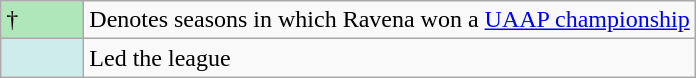<table class="wikitable">
<tr>
<td style="background:#afe6ba; width:3em;">†</td>
<td>Denotes seasons in which Ravena won a <a href='#'>UAAP championship</a></td>
</tr>
<tr>
<td style="background:#CFECEC; width:1em"></td>
<td>Led the league</td>
</tr>
</table>
